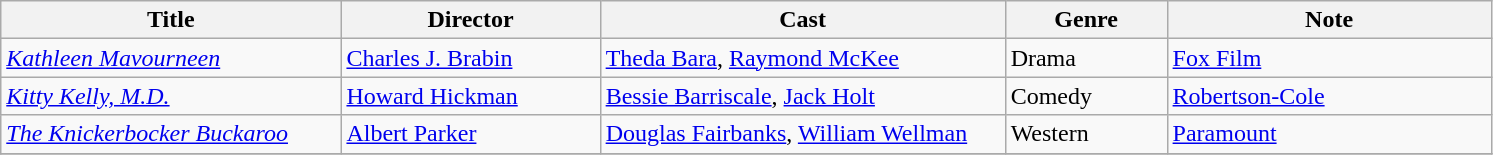<table class="wikitable">
<tr>
<th style="width:21%;">Title</th>
<th style="width:16%;">Director</th>
<th style="width:25%;">Cast</th>
<th style="width:10%;">Genre</th>
<th style="width:20%;">Note</th>
</tr>
<tr>
<td><em><a href='#'>Kathleen Mavourneen</a></em></td>
<td><a href='#'>Charles J. Brabin</a></td>
<td><a href='#'>Theda Bara</a>, <a href='#'>Raymond McKee</a></td>
<td>Drama</td>
<td><a href='#'>Fox Film</a></td>
</tr>
<tr>
<td><em><a href='#'>Kitty Kelly, M.D.</a></em></td>
<td><a href='#'>Howard Hickman</a></td>
<td><a href='#'>Bessie Barriscale</a>, <a href='#'>Jack Holt</a></td>
<td>Comedy</td>
<td><a href='#'>Robertson-Cole</a></td>
</tr>
<tr>
<td><em><a href='#'>The Knickerbocker Buckaroo</a></em></td>
<td><a href='#'>Albert Parker</a></td>
<td><a href='#'>Douglas Fairbanks</a>, <a href='#'>William Wellman</a></td>
<td>Western</td>
<td><a href='#'>Paramount</a></td>
</tr>
<tr>
</tr>
</table>
